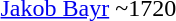<table>
<tr>
<td><a href='#'>Jakob Bayr</a></td>
<td>~1720</td>
</tr>
<tr>
</tr>
</table>
